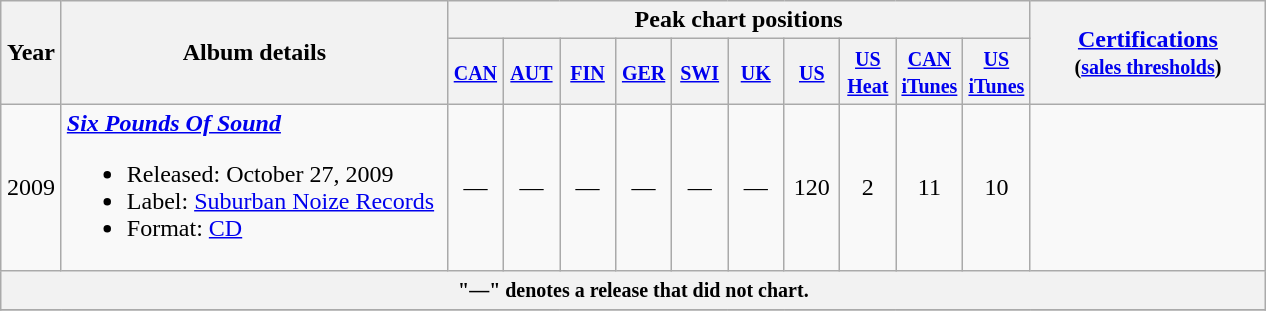<table class="wikitable">
<tr>
<th rowspan="2" width="33">Year</th>
<th rowspan="2" width="250">Album details</th>
<th colspan="10">Peak chart positions</th>
<th rowspan="2" width="150"><a href='#'>Certifications</a><br><small>(<a href='#'>sales thresholds</a>)</small></th>
</tr>
<tr>
<th width="30"><small><a href='#'>CAN</a></small></th>
<th width="30"><small><a href='#'>AUT</a></small></th>
<th width="30"><small><a href='#'>FIN</a></small></th>
<th width="30"><small><a href='#'>GER</a></small></th>
<th width="30"><small><a href='#'>SWI</a></small></th>
<th width="30"><small><a href='#'>UK</a></small></th>
<th width="30"><small><a href='#'>US</a></small></th>
<th width="30"><small><a href='#'>US Heat</a></small></th>
<th width="30"><small><a href='#'>CAN iTunes</a></small></th>
<th width="30"><small><a href='#'>US iTunes</a></small></th>
</tr>
<tr>
<td align="center">2009</td>
<td><strong><em><a href='#'>Six Pounds Of Sound</a></em></strong><br><ul><li>Released: October 27, 2009</li><li>Label: <a href='#'>Suburban Noize Records</a></li><li>Format: <a href='#'>CD</a></li></ul></td>
<td align="center">—</td>
<td align="center">—</td>
<td align="center">—</td>
<td align="center">—</td>
<td align="center">—</td>
<td align="center">—</td>
<td align="center">120</td>
<td align="center">2</td>
<td align="center">11</td>
<td align="center">10</td>
<td></td>
</tr>
<tr>
<th colspan="20"><small>"—" denotes a release that did not chart.</small></th>
</tr>
<tr>
</tr>
</table>
